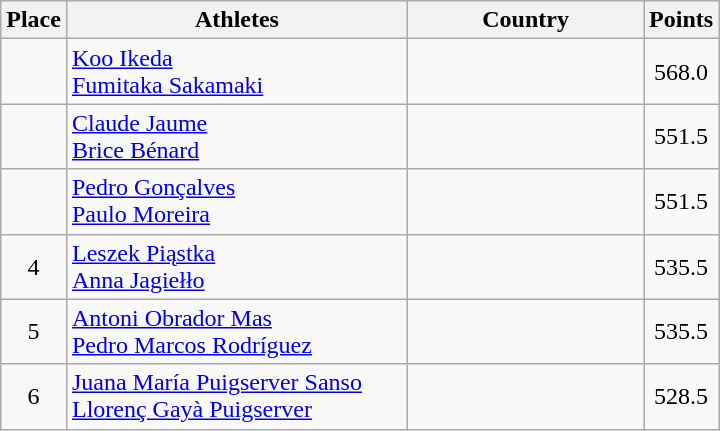<table class="wikitable">
<tr>
<th>Place</th>
<th width=220px>Athletes</th>
<th width=150px>Country</th>
<th>Points</th>
</tr>
<tr>
<td align=center></td>
<td><a href='#'>Koo Ikeda</a><br><a href='#'>Fumitaka Sakamaki</a></td>
<td></td>
<td align=center>568.0</td>
</tr>
<tr>
<td align=center></td>
<td><a href='#'>Claude Jaume</a><br><a href='#'>Brice Bénard</a></td>
<td></td>
<td align=center>551.5</td>
</tr>
<tr>
<td align=center></td>
<td><a href='#'>Pedro Gonçalves</a><br><a href='#'>Paulo Moreira</a></td>
<td></td>
<td align=center>551.5</td>
</tr>
<tr>
<td align=center>4</td>
<td><a href='#'>Leszek Piąstka</a><br><a href='#'>Anna Jagiełło</a></td>
<td></td>
<td align=center>535.5</td>
</tr>
<tr>
<td align=center>5</td>
<td><a href='#'>Antoni Obrador Mas</a><br><a href='#'>Pedro Marcos Rodríguez</a></td>
<td></td>
<td align=center>535.5</td>
</tr>
<tr>
<td align=center>6</td>
<td><a href='#'>Juana María Puigserver Sanso</a><br><a href='#'>Llorenç Gayà Puigserver</a></td>
<td></td>
<td align=center>528.5</td>
</tr>
</table>
